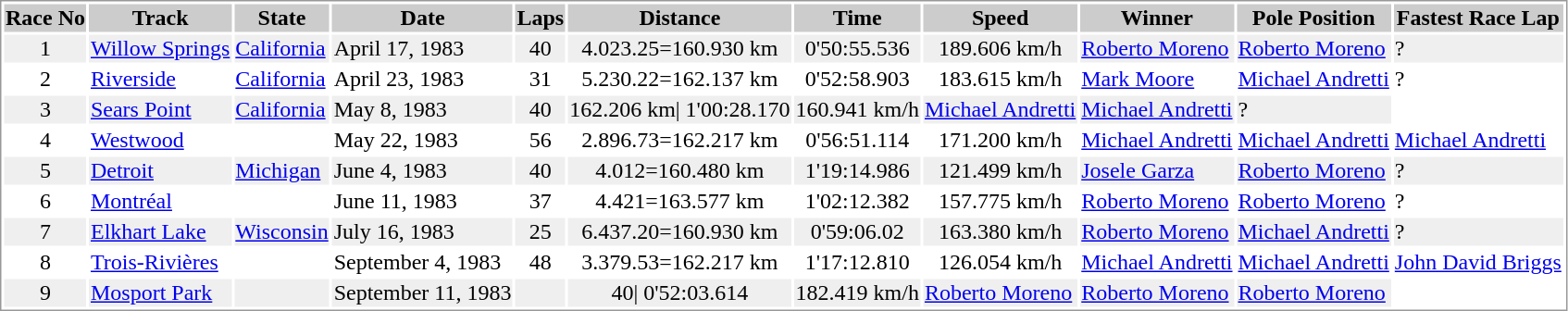<table border="0" style="border: 1px solid #999; background-color:#FFFFFF; text-align:center">
<tr align="center" style="background:#CCCCCC;">
<th>Race No</th>
<th>Track</th>
<th>State</th>
<th>Date</th>
<th>Laps</th>
<th>Distance</th>
<th>Time</th>
<th>Speed</th>
<th>Winner</th>
<th>Pole Position</th>
<th>Fastest Race Lap</th>
</tr>
<tr style="background:#EFEFEF;">
<td>1</td>
<td align="left"><a href='#'>Willow Springs</a></td>
<td align="left"><a href='#'>California</a></td>
<td align="left">April 17, 1983</td>
<td>40</td>
<td>4.023.25=160.930 km</td>
<td>0'50:55.536</td>
<td>189.606 km/h</td>
<td align="left"><a href='#'>Roberto Moreno</a></td>
<td align="left"><a href='#'>Roberto Moreno</a></td>
<td align="left">?</td>
</tr>
<tr>
<td>2</td>
<td align="left"><a href='#'>Riverside</a></td>
<td align="left"><a href='#'>California</a></td>
<td align="left">April 23, 1983</td>
<td>31</td>
<td>5.230.22=162.137 km</td>
<td>0'52:58.903</td>
<td>183.615 km/h</td>
<td align="left"><a href='#'>Mark Moore</a></td>
<td align="left"><a href='#'>Michael Andretti</a></td>
<td align="left">?</td>
</tr>
<tr style="background:#EFEFEF;">
<td>3</td>
<td align="left"><a href='#'>Sears Point</a></td>
<td align="left"><a href='#'>California</a></td>
<td align="left">May 8, 1983</td>
<td>40</td>
<td 4.055.16>162.206 km| 1'00:28.170</td>
<td>160.941 km/h</td>
<td align="left"><a href='#'>Michael Andretti</a></td>
<td align="left"><a href='#'>Michael Andretti</a></td>
<td align="left">?</td>
</tr>
<tr>
<td>4</td>
<td align="left"><a href='#'>Westwood</a></td>
<td align="left"></td>
<td align="left">May 22, 1983</td>
<td>56</td>
<td>2.896.73=162.217 km</td>
<td>0'56:51.114</td>
<td>171.200 km/h</td>
<td align="left"><a href='#'>Michael Andretti</a></td>
<td align="left"><a href='#'>Michael Andretti</a></td>
<td align="left"><a href='#'>Michael Andretti</a></td>
</tr>
<tr style="background:#EFEFEF;">
<td>5</td>
<td align="left"><a href='#'>Detroit</a></td>
<td align="left"><a href='#'>Michigan</a></td>
<td align="left">June 4, 1983</td>
<td>40</td>
<td>4.012=160.480 km</td>
<td>1'19:14.986</td>
<td>121.499 km/h</td>
<td align="left"><a href='#'>Josele Garza</a></td>
<td align="left"><a href='#'>Roberto Moreno</a></td>
<td align="left">?</td>
</tr>
<tr>
<td>6</td>
<td align="left"><a href='#'>Montréal</a></td>
<td align="left"></td>
<td align="left">June 11, 1983</td>
<td>37</td>
<td>4.421=163.577 km</td>
<td>1'02:12.382</td>
<td>157.775 km/h</td>
<td align="left"><a href='#'>Roberto Moreno</a></td>
<td align="left"><a href='#'>Roberto Moreno</a></td>
<td align="left">?</td>
</tr>
<tr style="background:#EFEFEF;">
<td>7</td>
<td align="left"><a href='#'>Elkhart Lake</a></td>
<td align="left"><a href='#'>Wisconsin</a></td>
<td align="left">July 16, 1983</td>
<td>25</td>
<td>6.437.20=160.930 km</td>
<td>0'59:06.02</td>
<td>163.380 km/h</td>
<td align="left"><a href='#'>Roberto Moreno</a></td>
<td align="left"><a href='#'>Michael Andretti</a></td>
<td align="left">?</td>
</tr>
<tr>
<td>8</td>
<td align="left"><a href='#'>Trois-Rivières</a></td>
<td align="left"></td>
<td align="left">September 4, 1983</td>
<td>48</td>
<td>3.379.53=162.217 km</td>
<td>1'17:12.810</td>
<td>126.054 km/h</td>
<td align="left"><a href='#'>Michael Andretti</a></td>
<td align="left"><a href='#'>Michael Andretti</a></td>
<td align="left"><a href='#'>John David Briggs</a></td>
</tr>
<tr style="background:#EFEFEF;">
<td>9</td>
<td align="left"><a href='#'>Mosport Park</a></td>
<td align="left"></td>
<td align="left">September 11, 1983</td>
<td></td>
<td 3.957.16=158.286>40| 0'52:03.614</td>
<td>182.419 km/h</td>
<td align="left"><a href='#'>Roberto Moreno</a></td>
<td align="left"><a href='#'>Roberto Moreno</a></td>
<td align="left"><a href='#'>Roberto Moreno</a></td>
</tr>
</table>
